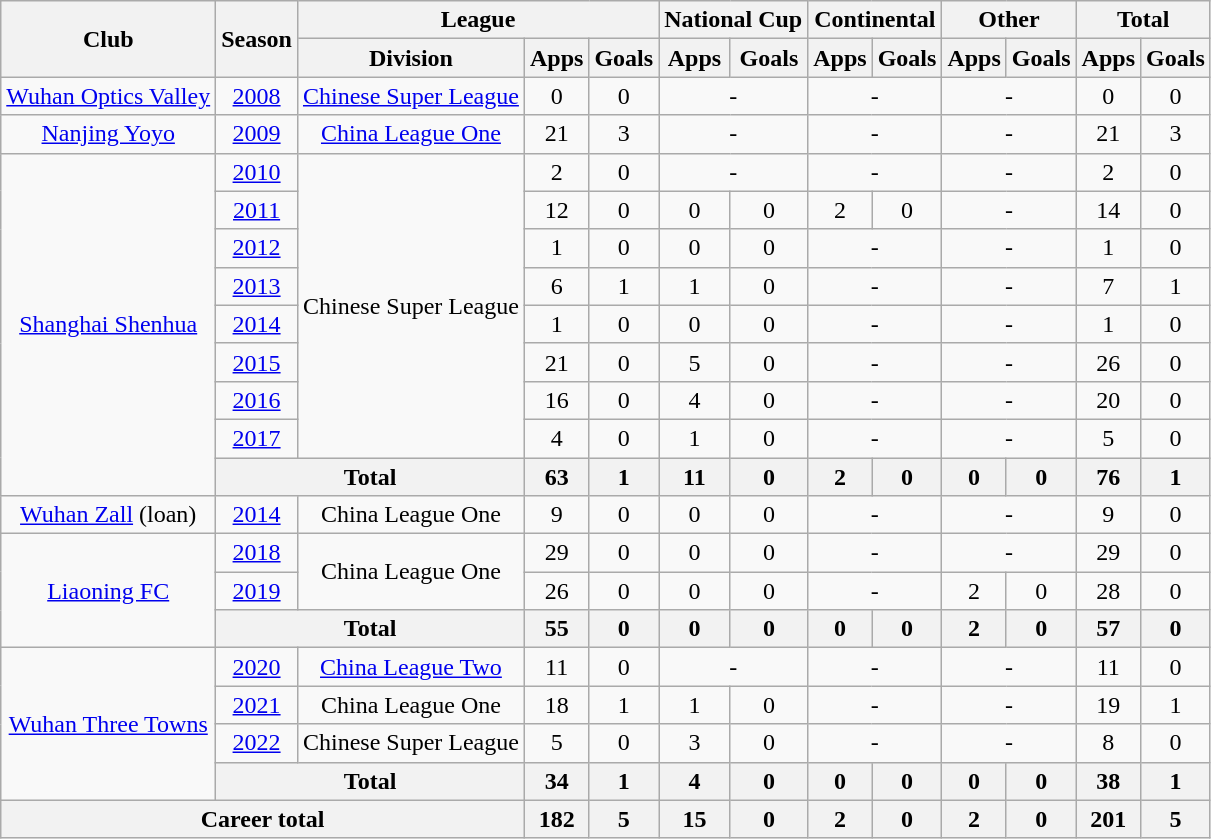<table class="wikitable" style="text-align: center">
<tr>
<th rowspan="2">Club</th>
<th rowspan="2">Season</th>
<th colspan="3">League</th>
<th colspan="2">National Cup</th>
<th colspan="2">Continental</th>
<th colspan="2">Other</th>
<th colspan="2">Total</th>
</tr>
<tr>
<th>Division</th>
<th>Apps</th>
<th>Goals</th>
<th>Apps</th>
<th>Goals</th>
<th>Apps</th>
<th>Goals</th>
<th>Apps</th>
<th>Goals</th>
<th>Apps</th>
<th>Goals</th>
</tr>
<tr>
<td><a href='#'>Wuhan Optics Valley</a></td>
<td><a href='#'>2008</a></td>
<td><a href='#'>Chinese Super League</a></td>
<td>0</td>
<td>0</td>
<td colspan="2">-</td>
<td colspan="2">-</td>
<td colspan="2">-</td>
<td>0</td>
<td>0</td>
</tr>
<tr>
<td><a href='#'>Nanjing Yoyo</a></td>
<td><a href='#'>2009</a></td>
<td><a href='#'>China League One</a></td>
<td>21</td>
<td>3</td>
<td colspan="2">-</td>
<td colspan="2">-</td>
<td colspan="2">-</td>
<td>21</td>
<td>3</td>
</tr>
<tr>
<td rowspan=9><a href='#'>Shanghai Shenhua</a></td>
<td><a href='#'>2010</a></td>
<td rowspan=8>Chinese Super League</td>
<td>2</td>
<td>0</td>
<td colspan="2">-</td>
<td colspan="2">-</td>
<td colspan="2">-</td>
<td>2</td>
<td>0</td>
</tr>
<tr>
<td><a href='#'>2011</a></td>
<td>12</td>
<td>0</td>
<td>0</td>
<td>0</td>
<td>2</td>
<td>0</td>
<td colspan="2">-</td>
<td>14</td>
<td>0</td>
</tr>
<tr>
<td><a href='#'>2012</a></td>
<td>1</td>
<td>0</td>
<td>0</td>
<td>0</td>
<td colspan="2">-</td>
<td colspan="2">-</td>
<td>1</td>
<td>0</td>
</tr>
<tr>
<td><a href='#'>2013</a></td>
<td>6</td>
<td>1</td>
<td>1</td>
<td>0</td>
<td colspan="2">-</td>
<td colspan="2">-</td>
<td>7</td>
<td>1</td>
</tr>
<tr>
<td><a href='#'>2014</a></td>
<td>1</td>
<td>0</td>
<td>0</td>
<td>0</td>
<td colspan="2">-</td>
<td colspan="2">-</td>
<td>1</td>
<td>0</td>
</tr>
<tr>
<td><a href='#'>2015</a></td>
<td>21</td>
<td>0</td>
<td>5</td>
<td>0</td>
<td colspan="2">-</td>
<td colspan="2">-</td>
<td>26</td>
<td>0</td>
</tr>
<tr>
<td><a href='#'>2016</a></td>
<td>16</td>
<td>0</td>
<td>4</td>
<td>0</td>
<td colspan="2">-</td>
<td colspan="2">-</td>
<td>20</td>
<td>0</td>
</tr>
<tr>
<td><a href='#'>2017</a></td>
<td>4</td>
<td>0</td>
<td>1</td>
<td>0</td>
<td colspan="2">-</td>
<td colspan="2">-</td>
<td>5</td>
<td>0</td>
</tr>
<tr>
<th colspan="2"><strong>Total</strong></th>
<th>63</th>
<th>1</th>
<th>11</th>
<th>0</th>
<th>2</th>
<th>0</th>
<th>0</th>
<th>0</th>
<th>76</th>
<th>1</th>
</tr>
<tr>
<td><a href='#'>Wuhan Zall</a> (loan)</td>
<td><a href='#'>2014</a></td>
<td>China League One</td>
<td>9</td>
<td>0</td>
<td>0</td>
<td>0</td>
<td colspan="2">-</td>
<td colspan="2">-</td>
<td>9</td>
<td>0</td>
</tr>
<tr>
<td rowspan=3><a href='#'>Liaoning FC</a></td>
<td><a href='#'>2018</a></td>
<td rowspan="2">China League One</td>
<td>29</td>
<td>0</td>
<td>0</td>
<td>0</td>
<td colspan="2">-</td>
<td colspan="2">-</td>
<td>29</td>
<td>0</td>
</tr>
<tr>
<td><a href='#'>2019</a></td>
<td>26</td>
<td>0</td>
<td>0</td>
<td>0</td>
<td colspan="2">-</td>
<td>2</td>
<td>0</td>
<td>28</td>
<td>0</td>
</tr>
<tr>
<th colspan="2"><strong>Total</strong></th>
<th>55</th>
<th>0</th>
<th>0</th>
<th>0</th>
<th>0</th>
<th>0</th>
<th>2</th>
<th>0</th>
<th>57</th>
<th>0</th>
</tr>
<tr>
<td rowspan=4><a href='#'>Wuhan Three Towns</a></td>
<td><a href='#'>2020</a></td>
<td><a href='#'>China League Two</a></td>
<td>11</td>
<td>0</td>
<td colspan="2">-</td>
<td colspan="2">-</td>
<td colspan="2">-</td>
<td>11</td>
<td>0</td>
</tr>
<tr>
<td><a href='#'>2021</a></td>
<td>China League One</td>
<td>18</td>
<td>1</td>
<td>1</td>
<td>0</td>
<td colspan="2">-</td>
<td colspan="2">-</td>
<td>19</td>
<td>1</td>
</tr>
<tr>
<td><a href='#'>2022</a></td>
<td>Chinese Super League</td>
<td>5</td>
<td>0</td>
<td>3</td>
<td>0</td>
<td colspan="2">-</td>
<td colspan="2">-</td>
<td>8</td>
<td>0</td>
</tr>
<tr>
<th colspan="2"><strong>Total</strong></th>
<th>34</th>
<th>1</th>
<th>4</th>
<th>0</th>
<th>0</th>
<th>0</th>
<th>0</th>
<th>0</th>
<th>38</th>
<th>1</th>
</tr>
<tr>
<th colspan=3>Career total</th>
<th>182</th>
<th>5</th>
<th>15</th>
<th>0</th>
<th>2</th>
<th>0</th>
<th>2</th>
<th>0</th>
<th>201</th>
<th>5</th>
</tr>
</table>
